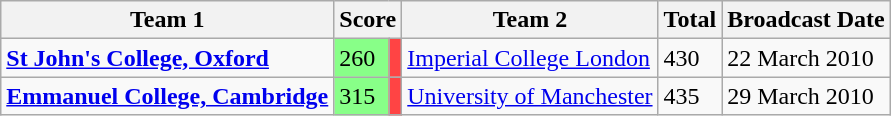<table class="wikitable" border="1">
<tr>
<th>Team 1</th>
<th colspan=2>Score</th>
<th>Team 2</th>
<th>Total</th>
<th>Broadcast Date</th>
</tr>
<tr>
<td><strong><a href='#'>St John's College, Oxford</a></strong></td>
<td style="background:#88ff88">260</td>
<td style="background:#ff4444"></td>
<td><a href='#'>Imperial College London</a></td>
<td>430</td>
<td>22 March 2010</td>
</tr>
<tr>
<td><strong><a href='#'>Emmanuel College, Cambridge</a></strong></td>
<td style="background:#88ff88">315</td>
<td style="background:#ff4444"></td>
<td><a href='#'>University of Manchester</a></td>
<td>435</td>
<td>29 March 2010</td>
</tr>
</table>
